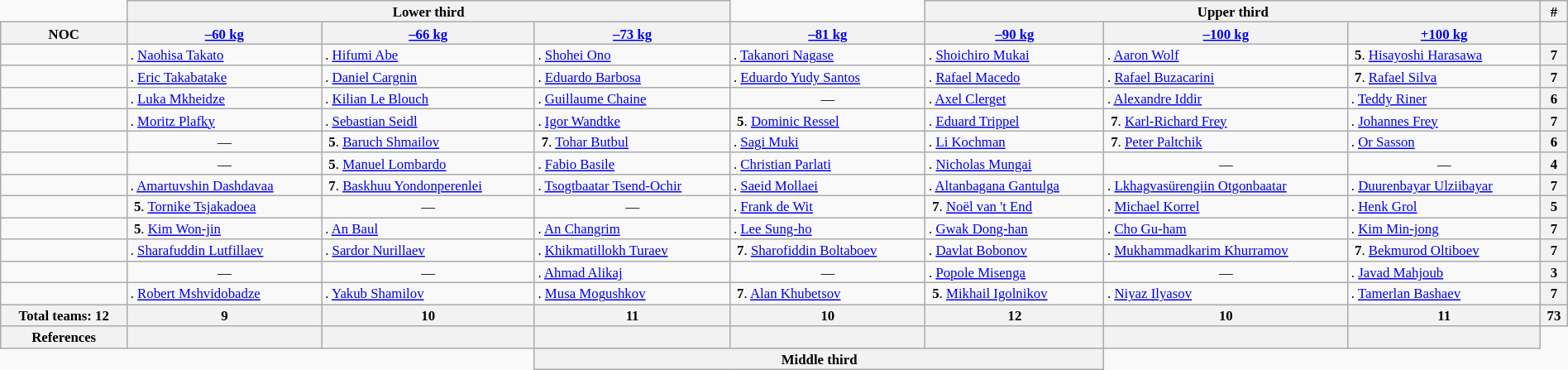<table class="wikitable sortable" style="width:100%; border: none; font-size:70%">
<tr>
<th style="border: none; background: none;"></th>
<th colspan=3>Lower third</th>
<th style="border: none; background: none;"></th>
<th colspan=3>Upper third</th>
<th>#</th>
</tr>
<tr>
<th>NOC</th>
<th><a href='#'>–60 kg</a></th>
<th><a href='#'>–66 kg</a></th>
<th><a href='#'>–73 kg</a></th>
<th><a href='#'>–81 kg</a></th>
<th><a href='#'>–90 kg</a></th>
<th><a href='#'>–100 kg</a></th>
<th><a href='#'>+100 kg</a></th>
<th></th>
</tr>
<tr>
<td></td>
<td>. <a href='#'>Naohisa Takato</a> </td>
<td>. <a href='#'>Hifumi Abe</a> </td>
<td>. <a href='#'>Shohei Ono</a> </td>
<td>. <a href='#'>Takanori Nagase</a> </td>
<td>. <a href='#'>Shoichiro Mukai</a> </td>
<td>. <a href='#'>Aaron Wolf</a> </td>
<td> <strong>5</strong>. <a href='#'>Hisayoshi Harasawa</a> </td>
<th>7</th>
</tr>
<tr>
<td></td>
<td>. <a href='#'>Eric Takabatake</a> </td>
<td>. <a href='#'>Daniel Cargnin</a> </td>
<td>. <a href='#'>Eduardo Barbosa</a> </td>
<td>. <a href='#'>Eduardo Yudy Santos</a> </td>
<td>. <a href='#'>Rafael Macedo</a> </td>
<td>. <a href='#'>Rafael Buzacarini</a> </td>
<td> <strong>7</strong>. <a href='#'>Rafael Silva</a> </td>
<th>7</th>
</tr>
<tr>
<td></td>
<td>. <a href='#'>Luka Mkheidze</a> </td>
<td>. <a href='#'>Kilian Le Blouch</a> </td>
<td>. <a href='#'>Guillaume Chaine</a> </td>
<td align=center>—</td>
<td>. <a href='#'>Axel Clerget</a> </td>
<td>. <a href='#'>Alexandre Iddir</a> </td>
<td>. <a href='#'>Teddy Riner</a> </td>
<th>6</th>
</tr>
<tr>
<td></td>
<td>. <a href='#'>Moritz Plafky</a> </td>
<td>. <a href='#'>Sebastian Seidl</a> </td>
<td>. <a href='#'>Igor Wandtke</a> </td>
<td> <strong>5</strong>. <a href='#'>Dominic Ressel</a> </td>
<td>. <a href='#'>Eduard Trippel</a> </td>
<td> <strong>7</strong>. <a href='#'>Karl-Richard Frey</a> </td>
<td>. <a href='#'>Johannes Frey</a> </td>
<th>7</th>
</tr>
<tr>
<td></td>
<td align=center>—</td>
<td> <strong>5</strong>. <a href='#'>Baruch Shmailov</a> </td>
<td> <strong>7</strong>. <a href='#'>Tohar Butbul</a> </td>
<td>. <a href='#'>Sagi Muki</a> </td>
<td>. <a href='#'>Li Kochman</a> </td>
<td> <strong>7</strong>. <a href='#'>Peter Paltchik</a> </td>
<td>. <a href='#'>Or Sasson</a> </td>
<th>6</th>
</tr>
<tr>
<td></td>
<td align=center>—</td>
<td> <strong>5</strong>. <a href='#'>Manuel Lombardo</a> </td>
<td>. <a href='#'>Fabio Basile</a> </td>
<td>. <a href='#'>Christian Parlati</a> </td>
<td>. <a href='#'>Nicholas Mungai</a> </td>
<td align=center>—</td>
<td align=center>—</td>
<th>4</th>
</tr>
<tr>
<td></td>
<td>. <a href='#'>Amartuvshin Dashdavaa</a> </td>
<td> <strong>7</strong>. <a href='#'>Baskhuu Yondonperenlei</a> </td>
<td>. <a href='#'>Tsogtbaatar Tsend-Ochir</a> </td>
<td>. <a href='#'>Saeid Mollaei</a> </td>
<td>. <a href='#'>Altanbagana Gantulga</a> </td>
<td>. <a href='#'>Lkhagvasürengiin Otgonbaatar</a> </td>
<td>. <a href='#'>Duurenbayar Ulziibayar</a> </td>
<th>7</th>
</tr>
<tr>
<td></td>
<td> <strong>5</strong>. <a href='#'>Tornike Tsjakadoea</a> </td>
<td align=center>—</td>
<td align=center>—</td>
<td>. <a href='#'>Frank de Wit</a> </td>
<td> <strong>7</strong>. <a href='#'>Noël van 't End</a> </td>
<td>. <a href='#'>Michael Korrel</a> </td>
<td>. <a href='#'>Henk Grol</a> </td>
<th>5</th>
</tr>
<tr>
<td></td>
<td> <strong>5</strong>. <a href='#'>Kim Won-jin</a> </td>
<td>. <a href='#'>An Baul</a> </td>
<td>. <a href='#'>An Changrim</a> </td>
<td>. <a href='#'>Lee Sung-ho</a> </td>
<td>. <a href='#'>Gwak Dong-han</a> </td>
<td>. <a href='#'>Cho Gu-ham</a> </td>
<td>. <a href='#'>Kim Min-jong</a> </td>
<th>7</th>
</tr>
<tr>
<td></td>
<td>. <a href='#'>Sharafuddin Lutfillaev</a> </td>
<td>. <a href='#'>Sardor Nurillaev</a> </td>
<td>. <a href='#'>Khikmatillokh Turaev</a> </td>
<td> <strong>7</strong>. <a href='#'>Sharofiddin Boltaboev</a> </td>
<td>. <a href='#'>Davlat Bobonov</a> </td>
<td>. <a href='#'>Mukhammadkarim Khurramov</a> </td>
<td> <strong>7</strong>. <a href='#'>Bekmurod Oltiboev</a> </td>
<th>7</th>
</tr>
<tr>
<td></td>
<td align=center>—</td>
<td align=center>—</td>
<td>. <a href='#'>Ahmad Alikaj</a> </td>
<td align=center>—</td>
<td>. <a href='#'>Popole Misenga</a> </td>
<td align=center>—</td>
<td>. <a href='#'>Javad Mahjoub</a> </td>
<th>3</th>
</tr>
<tr>
<td></td>
<td>. <a href='#'>Robert Mshvidobadze</a> </td>
<td>. <a href='#'>Yakub Shamilov</a> </td>
<td>. <a href='#'>Musa Mogushkov</a> </td>
<td> <strong>7</strong>. <a href='#'>Alan Khubetsov</a> </td>
<td> <strong>5</strong>. <a href='#'>Mikhail Igolnikov</a> </td>
<td>. <a href='#'>Niyaz Ilyasov</a> </td>
<td>. <a href='#'>Tamerlan Bashaev</a> </td>
<th>7</th>
</tr>
<tr>
<th>Total teams: 12</th>
<th>9</th>
<th>10</th>
<th>11</th>
<th>10</th>
<th>12</th>
<th>10</th>
<th>11</th>
<th>73</th>
</tr>
<tr>
<th>References</th>
<th></th>
<th></th>
<th></th>
<th></th>
<th></th>
<th></th>
<th></th>
</tr>
<tr>
<th colspan=3 style="border: none; background: none;"></th>
<th colspan=3>Middle third</th>
<th style="border: none; background: none;"></th>
</tr>
</table>
